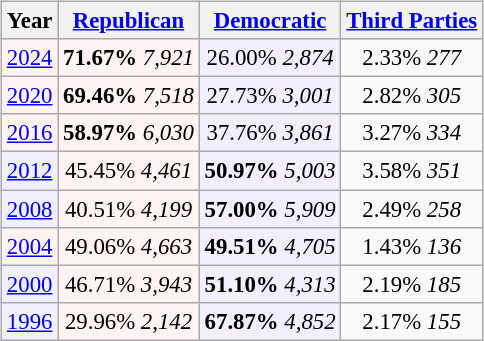<table class="wikitable"  style="float:right; font-size:95%;">
<tr style="background:lightgrey;">
<th>Year</th>
<th><a href='#'>Republican</a></th>
<th><a href='#'>Democratic</a></th>
<th><a href='#'>Third Parties</a></th>
</tr>
<tr>
<td align="center" bgcolor="#fff3f3"><a href='#'>2024</a></td>
<td align="center" bgcolor="#fff3f3"><strong>71.67%</strong> <em>7,921</em></td>
<td align="center" bgcolor="#f0f0ff">26.00% <em>2,874</em></td>
<td align="center">2.33% <em>277</em></td>
</tr>
<tr>
<td align="center" bgcolor="#fff3f3"><a href='#'>2020</a></td>
<td align="center" bgcolor="#fff3f3"><strong>69.46%</strong> <em>7,518</em></td>
<td align="center" bgcolor="#f0f0ff">27.73% <em>3,001</em></td>
<td align="center">2.82% <em>305</em></td>
</tr>
<tr>
<td style="text-align:center; background:#fff3f3;"><a href='#'>2016</a></td>
<td style="text-align:center; background:#fff3f3;"><strong>58.97%</strong> <em>6,030</em></td>
<td style="text-align:center; background:#f0f0ff;">37.76% <em>3,861</em></td>
<td style="text-align:center;">3.27% <em>334</em></td>
</tr>
<tr>
<td style="text-align:center; background:#f0f0ff;"><a href='#'>2012</a></td>
<td style="text-align:center; background:#fff3f3;">45.45% <em>4,461</em></td>
<td style="text-align:center; background:#f0f0ff;"><strong>50.97%</strong> <em>5,003</em></td>
<td style="text-align:center;">3.58% <em>351</em></td>
</tr>
<tr>
<td style="text-align:center; background:#f0f0ff;"><a href='#'>2008</a></td>
<td style="text-align:center; background:#fff3f3;">40.51% <em>4,199</em></td>
<td style="text-align:center; background:#f0f0ff;"><strong>57.00%</strong> <em>5,909</em></td>
<td style="text-align:center;">2.49% <em>258</em></td>
</tr>
<tr>
<td style="text-align:center; background:#fff3f3;"><a href='#'>2004</a></td>
<td style="text-align:center; background:#fff3f3;">49.06% <em>4,663</em></td>
<td style="text-align:center; background:#f0f0ff;"><strong>49.51%</strong> <em>4,705</em></td>
<td style="text-align:center;">1.43% <em>136</em></td>
</tr>
<tr>
<td style="text-align:center; background:#f0f0ff;"><a href='#'>2000</a></td>
<td style="text-align:center; background:#fff3f3;">46.71% <em>3,943</em></td>
<td style="text-align:center; background:#f0f0ff;"><strong>51.10%</strong> <em>4,313</em></td>
<td style="text-align:center;">2.19% <em>185</em></td>
</tr>
<tr>
<td style="text-align:center; background:#f0f0ff;"><a href='#'>1996</a></td>
<td style="text-align:center; background:#fff3f3;">29.96% <em>2,142</em></td>
<td style="text-align:center; background:#f0f0ff;"><strong>67.87%</strong> <em>4,852</em></td>
<td style="text-align:center;">2.17% <em>155</em></td>
</tr>
</table>
